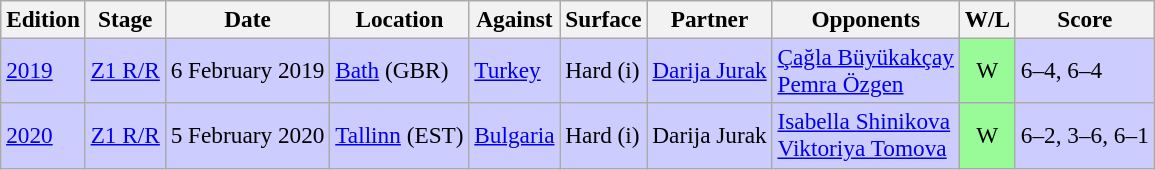<table class=wikitable style=font-size:97%>
<tr>
<th>Edition</th>
<th>Stage</th>
<th>Date</th>
<th>Location</th>
<th>Against</th>
<th>Surface</th>
<th>Partner</th>
<th>Opponents</th>
<th>W/L</th>
<th>Score</th>
</tr>
<tr style="background:#ccf;">
<td rowspan="1"><a href='#'>2019</a></td>
<td rowspan="1"><a href='#'>Z1 R/R</a></td>
<td>6 February 2019</td>
<td rowspan="1"><a href='#'>Bath</a> (GBR)</td>
<td> <a href='#'>Turkey</a></td>
<td rowspan="1">Hard (i)</td>
<td><a href='#'>Darija Jurak</a></td>
<td><a href='#'>Çağla Büyükakçay</a> <br> <a href='#'>Pemra Özgen</a></td>
<td style="text-align:center; background:#98fb98;">W</td>
<td>6–4, 6–4</td>
</tr>
<tr style="background:#ccf;">
<td rowspan="1"><a href='#'>2020</a></td>
<td rowspan="1"><a href='#'>Z1 R/R</a></td>
<td>5 February 2020</td>
<td rowspan="1"><a href='#'>Tallinn</a> (EST)</td>
<td> <a href='#'>Bulgaria</a></td>
<td rowspan="1">Hard (i)</td>
<td>Darija Jurak</td>
<td><a href='#'>Isabella Shinikova</a> <br> <a href='#'>Viktoriya Tomova</a></td>
<td style="text-align:center; background:#98fb98;">W</td>
<td>6–2, 3–6, 6–1</td>
</tr>
</table>
